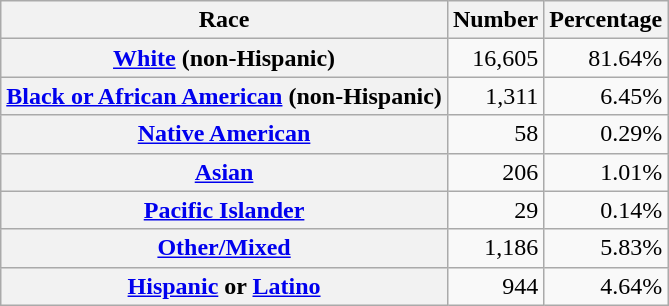<table class="wikitable" style="text-align:right">
<tr>
<th scope="col">Race</th>
<th scope="col">Number</th>
<th scope="col">Percentage</th>
</tr>
<tr>
<th scope="row"><a href='#'>White</a> (non-Hispanic)</th>
<td>16,605</td>
<td>81.64%</td>
</tr>
<tr>
<th scope="row"><a href='#'>Black or African American</a> (non-Hispanic)</th>
<td>1,311</td>
<td>6.45%</td>
</tr>
<tr>
<th scope="row"><a href='#'>Native American</a></th>
<td>58</td>
<td>0.29%</td>
</tr>
<tr>
<th scope="row"><a href='#'>Asian</a></th>
<td>206</td>
<td>1.01%</td>
</tr>
<tr>
<th scope="row"><a href='#'>Pacific Islander</a></th>
<td>29</td>
<td>0.14%</td>
</tr>
<tr>
<th scope="row"><a href='#'>Other/Mixed</a></th>
<td>1,186</td>
<td>5.83%</td>
</tr>
<tr>
<th scope="row"><a href='#'>Hispanic</a> or <a href='#'>Latino</a></th>
<td>944</td>
<td>4.64%</td>
</tr>
</table>
